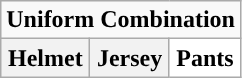<table class="wikitable">
<tr>
<td align="center" Colspan="3"><strong>Uniform Combination</strong></td>
</tr>
<tr align="center">
<th>Helmet</th>
<th>Jersey</th>
<th style="background:#FFFFFF;">Pants</th>
</tr>
</table>
